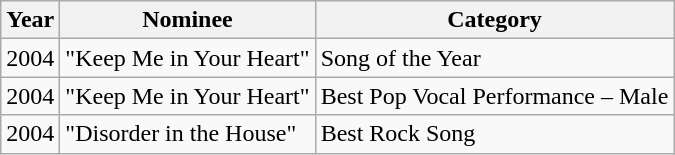<table class="wikitable">
<tr>
<th>Year</th>
<th>Nominee</th>
<th>Category</th>
</tr>
<tr>
<td>2004</td>
<td align="left">"Keep Me in Your Heart"</td>
<td align="left">Song of the Year</td>
</tr>
<tr>
<td>2004</td>
<td align="left">"Keep Me in Your Heart"</td>
<td align="left">Best Pop Vocal Performance – Male</td>
</tr>
<tr>
<td>2004</td>
<td align="left">"Disorder in the House"</td>
<td align="left">Best Rock Song</td>
</tr>
</table>
